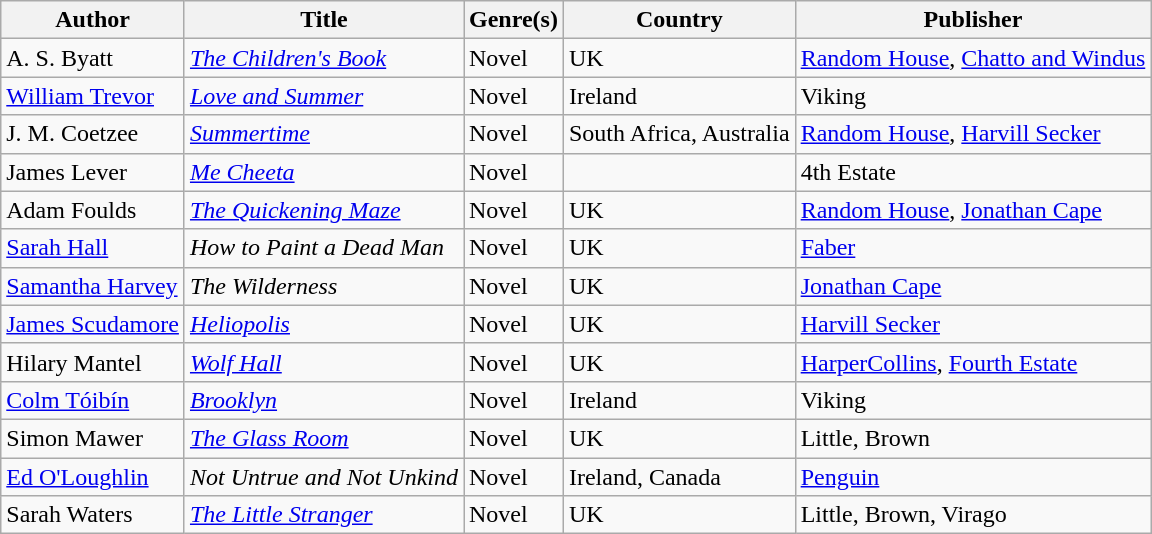<table class="wikitable">
<tr>
<th>Author</th>
<th>Title</th>
<th>Genre(s)</th>
<th>Country</th>
<th>Publisher</th>
</tr>
<tr>
<td>A. S. Byatt</td>
<td><em><a href='#'>The Children's Book</a></em></td>
<td>Novel</td>
<td>UK</td>
<td><a href='#'>Random House</a>, <a href='#'>Chatto and Windus</a></td>
</tr>
<tr>
<td><a href='#'>William Trevor</a></td>
<td><em><a href='#'>Love and Summer</a></em></td>
<td>Novel</td>
<td>Ireland</td>
<td>Viking</td>
</tr>
<tr>
<td>J. M. Coetzee</td>
<td><em><a href='#'>Summertime</a></em></td>
<td>Novel</td>
<td>South Africa, Australia</td>
<td><a href='#'>Random House</a>, <a href='#'>Harvill Secker </a></td>
</tr>
<tr>
<td>James Lever</td>
<td><em><a href='#'>Me Cheeta</a></em></td>
<td>Novel</td>
<td></td>
<td>4th Estate</td>
</tr>
<tr>
<td>Adam Foulds</td>
<td><em><a href='#'>The Quickening Maze</a></em></td>
<td>Novel</td>
<td>UK</td>
<td><a href='#'>Random House</a>, <a href='#'>Jonathan Cape</a></td>
</tr>
<tr>
<td><a href='#'>Sarah Hall</a></td>
<td><em>How to Paint a Dead Man</em></td>
<td>Novel</td>
<td>UK</td>
<td><a href='#'>Faber</a></td>
</tr>
<tr>
<td><a href='#'>Samantha Harvey</a></td>
<td><em>The Wilderness</em></td>
<td>Novel</td>
<td>UK</td>
<td><a href='#'>Jonathan Cape</a></td>
</tr>
<tr>
<td><a href='#'>James Scudamore</a></td>
<td><em><a href='#'>Heliopolis</a></em></td>
<td>Novel</td>
<td>UK</td>
<td><a href='#'>Harvill Secker</a></td>
</tr>
<tr>
<td>Hilary Mantel</td>
<td><em><a href='#'>Wolf Hall</a></em></td>
<td>Novel</td>
<td>UK</td>
<td><a href='#'>HarperCollins</a>, <a href='#'>Fourth Estate</a></td>
</tr>
<tr>
<td><a href='#'>Colm Tóibín</a></td>
<td><em><a href='#'>Brooklyn</a></em></td>
<td>Novel</td>
<td>Ireland</td>
<td>Viking</td>
</tr>
<tr>
<td>Simon Mawer</td>
<td><em><a href='#'>The Glass Room</a></em></td>
<td>Novel</td>
<td>UK</td>
<td>Little, Brown</td>
</tr>
<tr>
<td><a href='#'>Ed O'Loughlin</a></td>
<td><em>Not Untrue and Not Unkind</em></td>
<td>Novel</td>
<td>Ireland, Canada</td>
<td><a href='#'>Penguin</a></td>
</tr>
<tr>
<td>Sarah Waters</td>
<td><em><a href='#'>The Little Stranger</a></em></td>
<td>Novel</td>
<td>UK</td>
<td>Little, Brown, Virago</td>
</tr>
</table>
